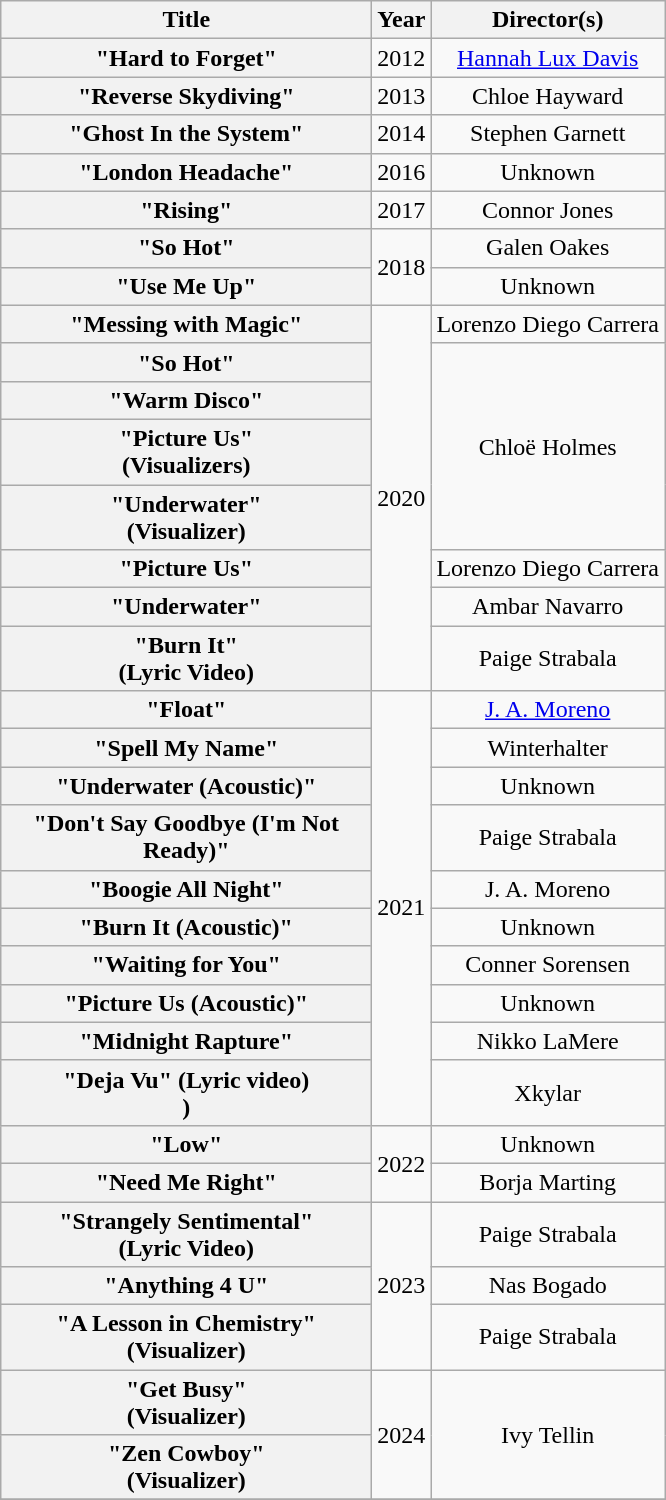<table class="wikitable plainrowheaders" style="text-align:center;">
<tr>
<th scope="col" style="width:15em;">Title</th>
<th scope="col">Year</th>
<th scope="col">Director(s)</th>
</tr>
<tr>
<th scope="row">"Hard to Forget"<br></th>
<td>2012</td>
<td><a href='#'>Hannah Lux Davis</a></td>
</tr>
<tr>
<th scope="row">"Reverse Skydiving"<br></th>
<td>2013</td>
<td>Chloe Hayward</td>
</tr>
<tr>
<th scope="row">"Ghost In the System"<br></th>
<td>2014</td>
<td>Stephen Garnett</td>
</tr>
<tr>
<th scope="row">"London Headache"</th>
<td>2016</td>
<td>Unknown</td>
</tr>
<tr>
<th scope="row">"Rising"<br></th>
<td>2017</td>
<td>Connor Jones</td>
</tr>
<tr>
<th scope="row">"So Hot"</th>
<td rowspan="2">2018</td>
<td>Galen Oakes</td>
</tr>
<tr>
<th scope="row">"Use Me Up"<br></th>
<td>Unknown</td>
</tr>
<tr>
<th scope="row">"Messing with Magic"<br></th>
<td rowspan="8">2020</td>
<td>Lorenzo Diego Carrera</td>
</tr>
<tr>
<th scope="row">"So Hot"<br></th>
<td rowspan="4">Chloë Holmes</td>
</tr>
<tr>
<th scope="row">"Warm Disco"<br></th>
</tr>
<tr>
<th scope="row">"Picture Us"<br>(Visualizers)</th>
</tr>
<tr>
<th scope="row">"Underwater"<br>(Visualizer)</th>
</tr>
<tr>
<th scope="row">"Picture Us"</th>
<td>Lorenzo Diego Carrera</td>
</tr>
<tr>
<th scope="row">"Underwater"<br></th>
<td>Ambar Navarro</td>
</tr>
<tr>
<th scope="row">"Burn It"<br>(Lyric Video)</th>
<td>Paige Strabala</td>
</tr>
<tr>
<th scope="row">"Float"</th>
<td rowspan="10">2021</td>
<td><a href='#'>J. A. Moreno</a></td>
</tr>
<tr>
<th scope="row">"Spell My Name"</th>
<td>Winterhalter</td>
</tr>
<tr>
<th scope="row">"Underwater (Acoustic)"</th>
<td>Unknown</td>
</tr>
<tr>
<th scope="row">"Don't Say Goodbye (I'm Not Ready)"</th>
<td>Paige Strabala</td>
</tr>
<tr>
<th scope="row">"Boogie All Night"<br></th>
<td>J. A. Moreno</td>
</tr>
<tr>
<th scope="row">"Burn It (Acoustic)"</th>
<td>Unknown</td>
</tr>
<tr>
<th scope="row">"Waiting for You"<br></th>
<td>Conner Sorensen</td>
</tr>
<tr>
<th scope="row">"Picture Us (Acoustic)"</th>
<td>Unknown</td>
</tr>
<tr>
<th scope="row">"Midnight Rapture"</th>
<td>Nikko LaMere</td>
</tr>
<tr>
<th scope="row">"Deja Vu" (Lyric video)<br>)</th>
<td>Xkylar</td>
</tr>
<tr>
<th scope="row">"Low"<br></th>
<td rowspan="2">2022</td>
<td>Unknown</td>
</tr>
<tr>
<th scope="row">"Need Me Right"</th>
<td>Borja Marting</td>
</tr>
<tr>
<th scope="row">"Strangely Sentimental"<br>(Lyric Video)</th>
<td rowspan="3">2023</td>
<td>Paige Strabala</td>
</tr>
<tr>
<th scope="row">"Anything 4 U"<br></th>
<td>Nas Bogado</td>
</tr>
<tr>
<th scope="row">"A Lesson in Chemistry"<br>(Visualizer)</th>
<td>Paige Strabala</td>
</tr>
<tr>
<th scope="row">"Get Busy"<br>(Visualizer)</th>
<td rowspan="2">2024</td>
<td rowspan="2">Ivy Tellin</td>
</tr>
<tr>
<th scope="row">"Zen Cowboy"<br>(Visualizer)</th>
</tr>
<tr>
</tr>
</table>
